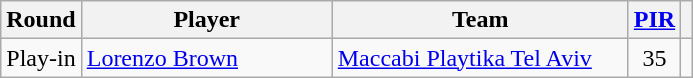<table class="wikitable sortable" style="text-align: center;">
<tr>
<th>Round</th>
<th style="width:160px;">Player</th>
<th style="width:190px;">Team</th>
<th><a href='#'>PIR</a></th>
<th></th>
</tr>
<tr>
<td>Play-in</td>
<td style="text-align:left;"> <a href='#'>Lorenzo Brown</a></td>
<td style="text-align:left;"> <a href='#'>Maccabi Playtika Tel Aviv</a></td>
<td>35</td>
<td></td>
</tr>
</table>
